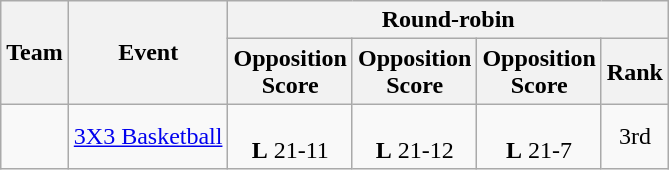<table class="wikitable">
<tr>
<th rowspan="2">Team</th>
<th rowspan="2">Event</th>
<th colspan="4">Round-robin</th>
</tr>
<tr>
<th>Opposition<br>Score</th>
<th>Opposition<br>Score</th>
<th>Opposition<br>Score</th>
<th>Rank</th>
</tr>
<tr align="center">
<td></td>
<td align="left"><a href='#'>3X3 Basketball</a></td>
<td><br> <strong>L</strong> 21-11</td>
<td><br> <strong>L</strong> 21-12</td>
<td><br> <strong>L</strong> 21-7</td>
<td>3rd</td>
</tr>
</table>
